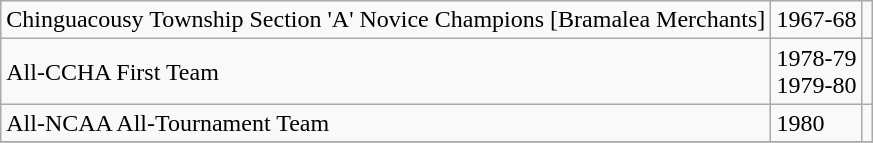<table class="wikitable">
<tr>
<td>Chinguacousy Township Section 'A' Novice Champions [Bramalea Merchants]</td>
<td>1967-68</td>
<td></td>
</tr>
<tr>
<td>All-CCHA First Team</td>
<td>1978-79<br>1979-80</td>
<td></td>
</tr>
<tr>
<td>All-NCAA All-Tournament Team</td>
<td>1980</td>
<td></td>
</tr>
<tr>
</tr>
</table>
